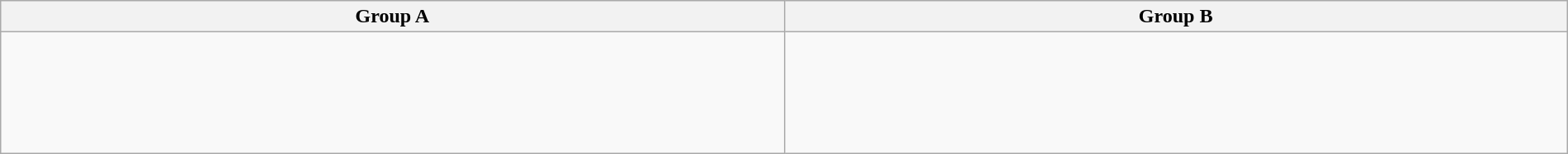<table class="wikitable" width=100%>
<tr>
<th width=25%>Group A</th>
<th width=25%>Group B</th>
</tr>
<tr>
<td><br><br>
<br>
<br>
<br></td>
<td><br><br>
<br>
<br>
<br></td>
</tr>
</table>
